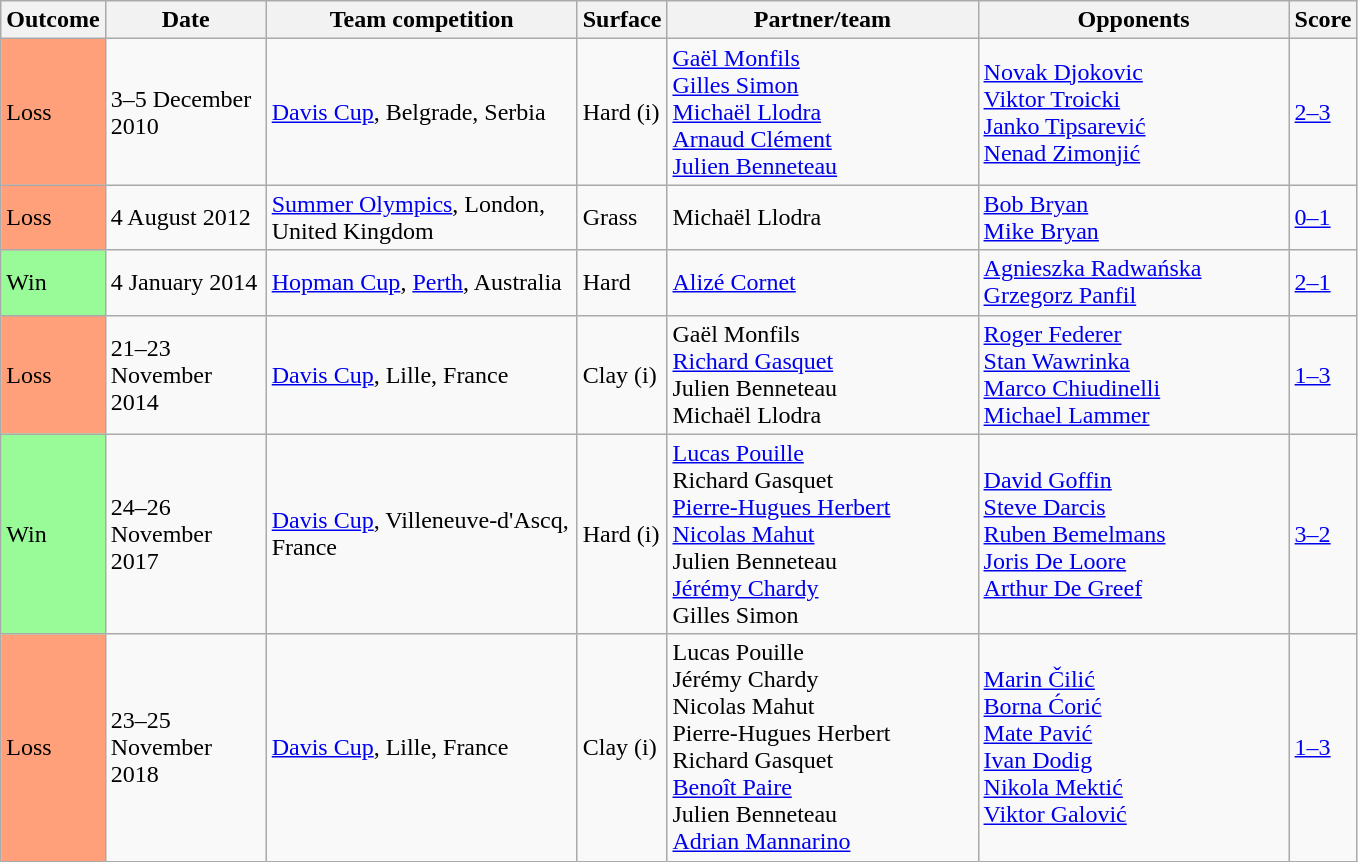<table class="sortable wikitable">
<tr>
<th>Outcome</th>
<th width=100>Date</th>
<th width=200>Team competition</th>
<th>Surface</th>
<th width=200>Partner/team</th>
<th width=200>Opponents</th>
<th class=unsortable>Score</th>
</tr>
<tr>
<td style="background:#ffa07a;">Loss</td>
<td>3–5 December 2010</td>
<td><a href='#'>Davis Cup</a>, Belgrade, Serbia</td>
<td>Hard (i)</td>
<td> <a href='#'>Gaël Monfils</a><br> <a href='#'>Gilles Simon</a><br> <a href='#'>Michaël Llodra</a><br> <a href='#'>Arnaud Clément</a><br> <a href='#'>Julien Benneteau</a></td>
<td> <a href='#'>Novak Djokovic</a><br> <a href='#'>Viktor Troicki</a><br> <a href='#'>Janko Tipsarević</a><br> <a href='#'>Nenad Zimonjić</a></td>
<td><a href='#'>2–3</a></td>
</tr>
<tr>
<td style="background:#ffa07a;">Loss</td>
<td>4 August 2012</td>
<td><a href='#'>Summer Olympics</a>, London, United Kingdom</td>
<td>Grass</td>
<td> Michaël Llodra</td>
<td> <a href='#'>Bob Bryan</a><br> <a href='#'>Mike Bryan</a></td>
<td><a href='#'>0–1</a></td>
</tr>
<tr>
<td style="background:#98fb98;">Win</td>
<td>4 January 2014</td>
<td><a href='#'>Hopman Cup</a>, <a href='#'>Perth</a>, Australia</td>
<td>Hard</td>
<td> <a href='#'>Alizé Cornet</a></td>
<td> <a href='#'>Agnieszka Radwańska</a><br> <a href='#'>Grzegorz Panfil</a></td>
<td><a href='#'>2–1</a></td>
</tr>
<tr>
<td style="background:#ffa07a;">Loss</td>
<td>21–23 November 2014</td>
<td><a href='#'>Davis Cup</a>, Lille, France</td>
<td>Clay (i)</td>
<td> Gaël Monfils<br> <a href='#'>Richard Gasquet</a><br> Julien Benneteau<br> Michaël Llodra</td>
<td> <a href='#'>Roger Federer</a><br> <a href='#'>Stan Wawrinka</a><br> <a href='#'>Marco Chiudinelli</a><br> <a href='#'>Michael Lammer</a></td>
<td><a href='#'>1–3</a></td>
</tr>
<tr>
<td style="background:#98fb98;">Win</td>
<td>24–26 November 2017</td>
<td><a href='#'>Davis Cup</a>, Villeneuve-d'Ascq, France</td>
<td>Hard (i)</td>
<td> <a href='#'>Lucas Pouille</a><br> Richard Gasquet<br> <a href='#'>Pierre-Hugues Herbert</a><br> <a href='#'>Nicolas Mahut</a><br> Julien Benneteau<br> <a href='#'>Jérémy Chardy</a><br> Gilles Simon</td>
<td> <a href='#'>David Goffin</a><br> <a href='#'>Steve Darcis</a><br> <a href='#'>Ruben Bemelmans</a><br> <a href='#'>Joris De Loore</a><br> <a href='#'>Arthur De Greef</a></td>
<td><a href='#'>3–2</a></td>
</tr>
<tr>
<td style="background:#ffa07a;">Loss</td>
<td>23–25 November 2018</td>
<td><a href='#'>Davis Cup</a>, Lille, France</td>
<td>Clay (i)</td>
<td> Lucas Pouille<br> Jérémy Chardy<br> Nicolas Mahut<br> Pierre-Hugues Herbert<br> Richard Gasquet<br> <a href='#'>Benoît Paire</a><br> Julien Benneteau<br> <a href='#'>Adrian Mannarino</a></td>
<td> <a href='#'>Marin Čilić</a><br> <a href='#'>Borna Ćorić</a><br> <a href='#'>Mate Pavić</a><br> <a href='#'>Ivan Dodig</a><br> <a href='#'>Nikola Mektić</a><br> <a href='#'>Viktor Galović</a></td>
<td><a href='#'>1–3</a></td>
</tr>
</table>
